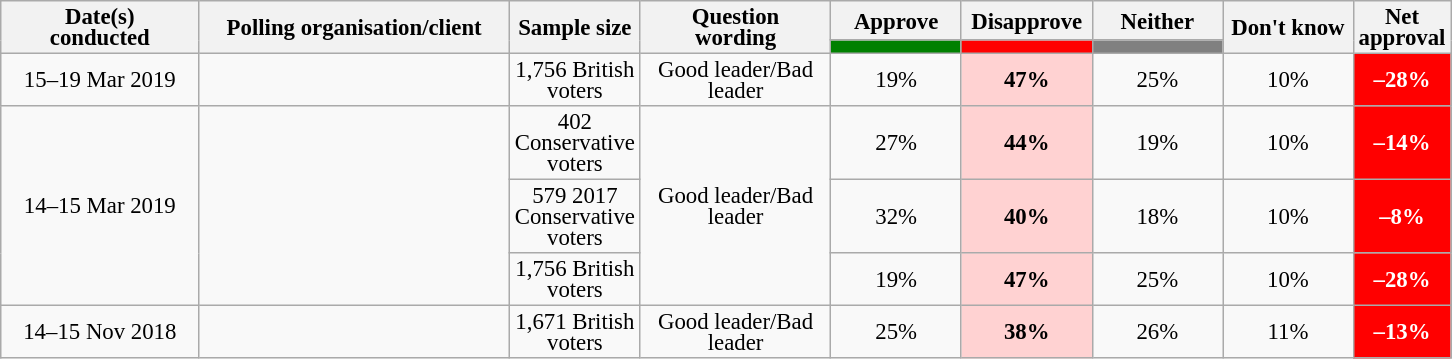<table class="wikitable collapsible sortable" style="text-align:center;font-size:95%;line-height:14px;">
<tr>
<th style="width:125px;" rowspan="2">Date(s)<br>conducted</th>
<th style="width:200px;" rowspan="2">Polling organisation/client</th>
<th style="width:60px;" rowspan="2">Sample size</th>
<th style="width:120px;" rowspan="2">Question<br>wording</th>
<th class="unsortable" style="width:80px;">Approve</th>
<th class="unsortable" style="width: 80px;">Disapprove</th>
<th class="unsortable" style="width:80px;">Neither</th>
<th class="unsortable" style="width:80px;" rowspan="2">Don't know</th>
<th class="unsortable" style="width:20px;" rowspan="2">Net approval</th>
</tr>
<tr>
<th class="unsortable" style="background:green;width:60px;"></th>
<th class="unsortable" style="background:red;width:60px;"></th>
<th class="unsortable" style="background:grey;width:60px;"></th>
</tr>
<tr>
<td>15–19 Mar 2019</td>
<td></td>
<td>1,756 British voters</td>
<td>Good leader/Bad leader</td>
<td>19%</td>
<td style="background:#FFD2D2"><strong>47%</strong></td>
<td>25%</td>
<td>10%</td>
<td style="background:red;color:white;"><strong>–28%</strong></td>
</tr>
<tr>
<td rowspan="3">14–15 Mar 2019</td>
<td rowspan="3"></td>
<td>402 Conservative voters</td>
<td rowspan="3">Good leader/Bad leader</td>
<td>27%</td>
<td style="background:#FFD2D2"><strong>44%</strong></td>
<td>19%</td>
<td>10%</td>
<td style="background:red;color:white;"><strong>–14%</strong></td>
</tr>
<tr>
<td>579 2017 Conservative voters</td>
<td>32%</td>
<td style="background:#FFD2D2"><strong>40%</strong></td>
<td>18%</td>
<td>10%</td>
<td style="background:red;color:white;"><strong>–8%</strong></td>
</tr>
<tr>
<td>1,756 British voters</td>
<td>19%</td>
<td style="background:#FFD2D2"><strong>47%</strong></td>
<td>25%</td>
<td>10%</td>
<td style="background:red;color:white;"><strong>–28%</strong></td>
</tr>
<tr>
<td>14–15 Nov 2018</td>
<td></td>
<td>1,671 British voters</td>
<td>Good leader/Bad leader</td>
<td>25%</td>
<td style="background:#FFD2D2"><strong>38%</strong></td>
<td>26%</td>
<td>11%</td>
<td style="background:red;color:white;"><strong>–13%</strong></td>
</tr>
</table>
